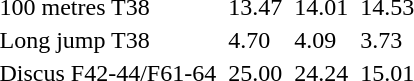<table>
<tr>
<td>100 metres T38</td>
<td></td>
<td>13.47</td>
<td></td>
<td>14.01</td>
<td></td>
<td>14.53</td>
</tr>
<tr>
<td>Long jump T38</td>
<td></td>
<td>4.70</td>
<td></td>
<td>4.09</td>
<td></td>
<td>3.73</td>
</tr>
<tr>
<td>Discus F42-44/F61-64</td>
<td></td>
<td>25.00</td>
<td></td>
<td>24.24</td>
<td></td>
<td>15.01</td>
</tr>
</table>
